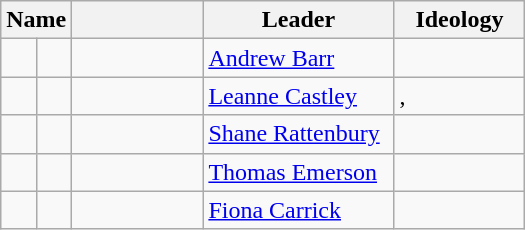<table class="wikitable">
<tr>
<th colspan="2">Name</th>
<th width="80px"></th>
<th width=120px>Leader</th>
<th width=80px>Ideology</th>
</tr>
<tr>
<td></td>
<td></td>
<td></td>
<td><a href='#'>Andrew Barr</a></td>
<td></td>
</tr>
<tr>
<td></td>
<td></td>
<td></td>
<td><a href='#'>Leanne Castley</a></td>
<td>, </td>
</tr>
<tr>
<td></td>
<td></td>
<td></td>
<td><a href='#'>Shane Rattenbury</a></td>
<td></td>
</tr>
<tr>
<td></td>
<td></td>
<td></td>
<td><a href='#'>Thomas Emerson</a></td>
<td></td>
</tr>
<tr>
<td></td>
<td></td>
<td></td>
<td><a href='#'>Fiona Carrick</a></td>
<td></td>
</tr>
</table>
